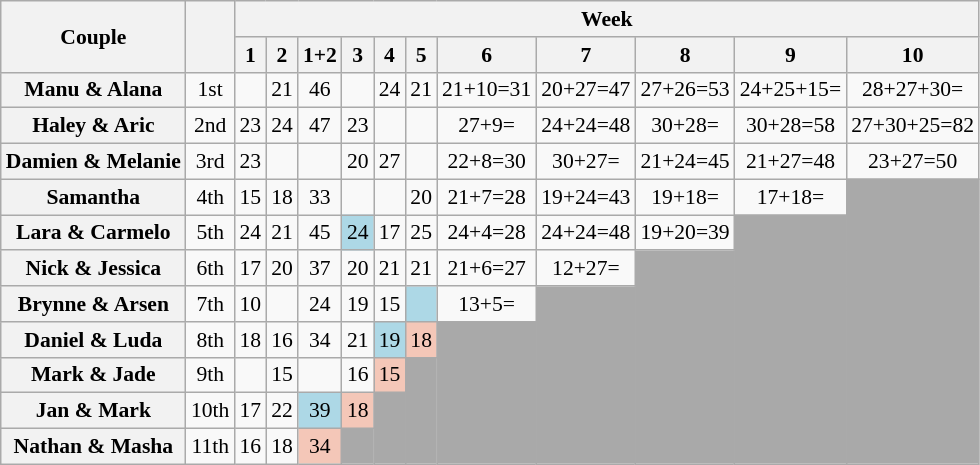<table class="wikitable sortable" style="text-align:center; font-size:90%">
<tr>
<th rowspan="2" scope="col">Couple</th>
<th rowspan="2" scope="col"></th>
<th colspan="11">Week</th>
</tr>
<tr>
<th scope="col">1</th>
<th scope="col">2</th>
<th scope="col">1+2</th>
<th scope="col">3</th>
<th scope="col">4</th>
<th scope="col">5</th>
<th scope="col">6</th>
<th scope="col">7</th>
<th scope="col">8</th>
<th scope="col">9</th>
<th scope="col">10</th>
</tr>
<tr>
<th scope="row">Manu & Alana</th>
<td>1st</td>
<td></td>
<td>21</td>
<td>46</td>
<td></td>
<td>24</td>
<td>21</td>
<td>21+10=31</td>
<td>20+27=47</td>
<td>27+26=53</td>
<td>24+25+15=</td>
<td>28+27+30=</td>
</tr>
<tr>
<th scope="row">Haley & Aric</th>
<td>2nd</td>
<td>23</td>
<td>24</td>
<td>47</td>
<td>23</td>
<td></td>
<td></td>
<td>27+9=</td>
<td>24+24=48</td>
<td>30+28=</td>
<td>30+28=58</td>
<td>27+30+25=82</td>
</tr>
<tr>
<th scope="row">Damien & Melanie</th>
<td>3rd</td>
<td>23</td>
<td></td>
<td></td>
<td>20</td>
<td>27</td>
<td></td>
<td>22+8=30</td>
<td>30+27=</td>
<td>21+24=45</td>
<td>21+27=48</td>
<td>23+27=50</td>
</tr>
<tr>
<th scope="row">Samantha </th>
<td>4th</td>
<td>15</td>
<td>18</td>
<td>33</td>
<td></td>
<td></td>
<td>20</td>
<td>21+7=28</td>
<td>19+24=43</td>
<td>19+18=</td>
<td>17+18=</td>
<td colspan="1" rowspan="8" style="background:darkgray;"></td>
</tr>
<tr>
<th scope="row">Lara & Carmelo</th>
<td>5th</td>
<td>24</td>
<td>21</td>
<td>45</td>
<td bgcolor="lightblue">24</td>
<td>17</td>
<td>25</td>
<td>24+4=28</td>
<td>24+24=48</td>
<td>19+20=39</td>
<td rowspan="7" style="background:darkgray;"></td>
</tr>
<tr>
<th scope="row">Nick & Jessica</th>
<td>6th</td>
<td>17</td>
<td>20</td>
<td>37</td>
<td>20</td>
<td>21</td>
<td>21</td>
<td>21+6=27</td>
<td>12+27=</td>
<td rowspan="6" style="background:darkgray;"></td>
</tr>
<tr>
<th scope="row">Brynne & Arsen</th>
<td>7th</td>
<td>10</td>
<td></td>
<td>24</td>
<td>19</td>
<td>15</td>
<td bgcolor="lightblue"></td>
<td>13+5=</td>
<td rowspan="5" style="background:darkgray;"></td>
</tr>
<tr>
<th scope="row">Daniel & Luda</th>
<td>8th</td>
<td>18</td>
<td>16</td>
<td>34</td>
<td>21</td>
<td bgcolor="lightblue">19</td>
<td bgcolor="f4c7b8">18</td>
<td rowspan="4" style="background:darkgray;"></td>
</tr>
<tr>
<th scope="row">Mark & Jade</th>
<td>9th</td>
<td></td>
<td>15</td>
<td></td>
<td>16</td>
<td bgcolor="f4c7b8">15</td>
<td rowspan="3" style="background:darkgray;"></td>
</tr>
<tr>
<th scope="row">Jan & Mark</th>
<td>10th</td>
<td>17</td>
<td>22</td>
<td bgcolor="lightblue">39</td>
<td bgcolor="f4c7b8">18</td>
<td rowspan="2" style="background:darkgray;"></td>
</tr>
<tr>
<th scope="row">Nathan & Masha</th>
<td>11th</td>
<td>16</td>
<td>18</td>
<td bgcolor="f4c7b8">34</td>
<td style="background:darkgray;"></td>
</tr>
</table>
